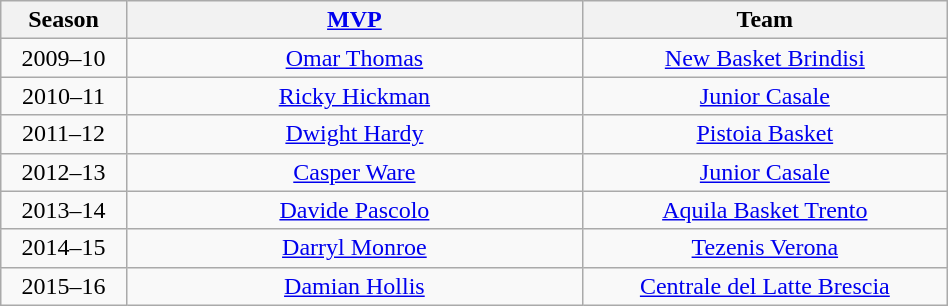<table class="wikitable" style="text-align: center; width: 50%;">
<tr>
<th width=5%>Season</th>
<th width=25%><a href='#'>MVP</a></th>
<th width=20%>Team</th>
</tr>
<tr>
<td>2009–10</td>
<td> <a href='#'>Omar Thomas</a></td>
<td><a href='#'>New Basket Brindisi</a></td>
</tr>
<tr>
<td>2010–11</td>
<td> <a href='#'>Ricky Hickman</a></td>
<td><a href='#'>Junior Casale</a></td>
</tr>
<tr>
<td>2011–12</td>
<td> <a href='#'>Dwight Hardy</a></td>
<td><a href='#'>Pistoia Basket</a></td>
</tr>
<tr>
<td>2012–13</td>
<td> <a href='#'>Casper Ware</a></td>
<td><a href='#'>Junior Casale</a></td>
</tr>
<tr>
<td>2013–14</td>
<td> <a href='#'>Davide Pascolo</a></td>
<td><a href='#'>Aquila Basket Trento</a></td>
</tr>
<tr>
<td>2014–15</td>
<td> <a href='#'>Darryl Monroe</a></td>
<td><a href='#'>Tezenis Verona</a></td>
</tr>
<tr>
<td>2015–16</td>
<td> <a href='#'>Damian Hollis</a></td>
<td><a href='#'>Centrale del Latte Brescia</a></td>
</tr>
</table>
